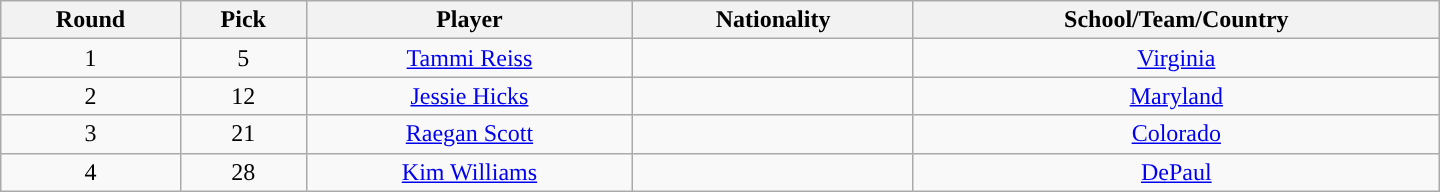<table class="wikitable" style="text-align:center; width:60em">
<tr>
<th>Round</th>
<th>Pick</th>
<th>Player</th>
<th>Nationality</th>
<th>School/Team/Country</th>
</tr>
<tr>
<td>1</td>
<td>5</td>
<td><a href='#'>Tammi Reiss</a></td>
<td></td>
<td><a href='#'>Virginia</a></td>
</tr>
<tr>
<td>2</td>
<td>12</td>
<td><a href='#'>Jessie Hicks</a></td>
<td></td>
<td><a href='#'>Maryland</a></td>
</tr>
<tr>
<td>3</td>
<td>21</td>
<td><a href='#'>Raegan Scott</a></td>
<td></td>
<td><a href='#'>Colorado</a></td>
</tr>
<tr>
<td>4</td>
<td>28</td>
<td><a href='#'>Kim Williams</a></td>
<td></td>
<td><a href='#'>DePaul</a></td>
</tr>
</table>
